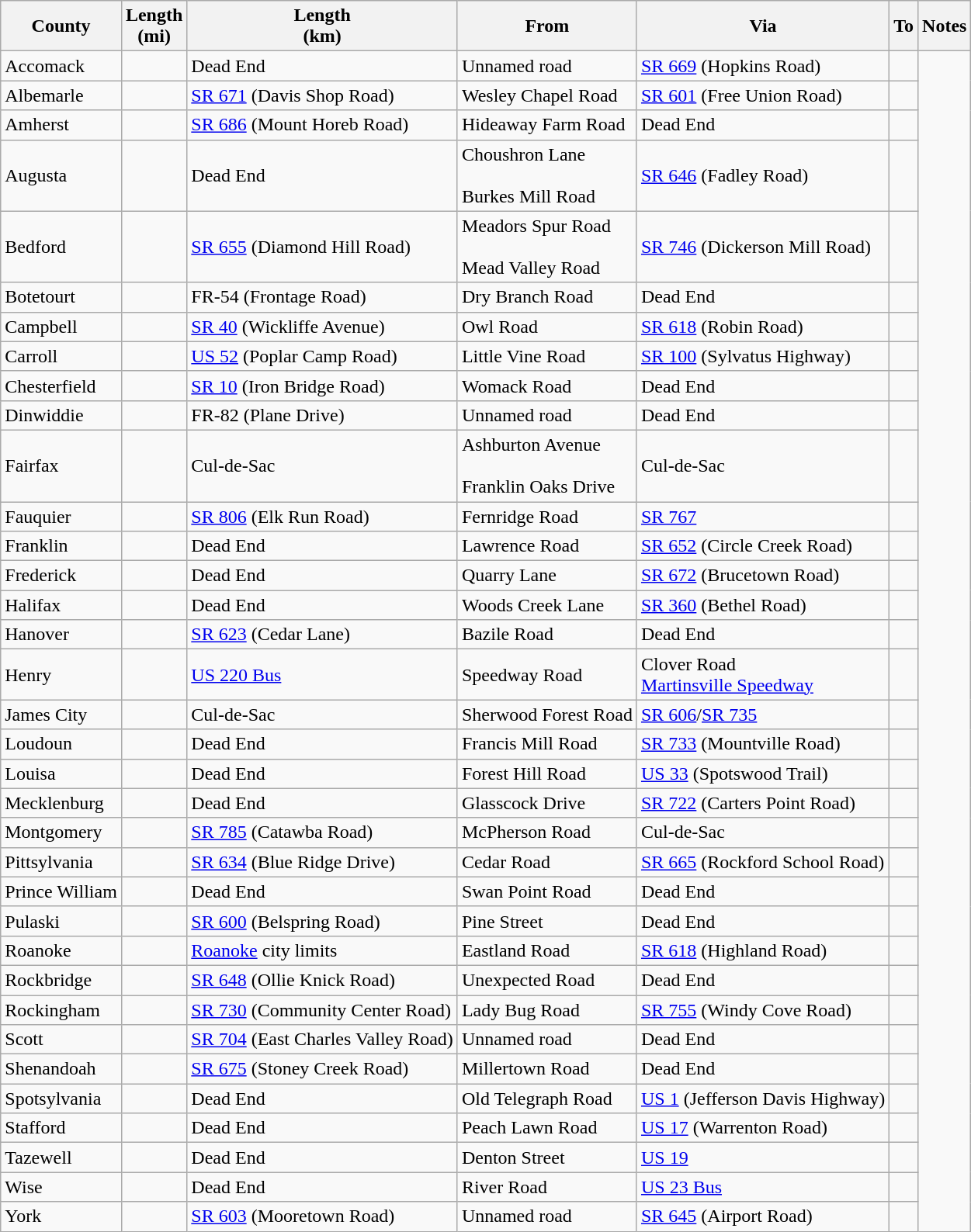<table class="wikitable sortable">
<tr>
<th>County</th>
<th>Length<br>(mi)</th>
<th>Length<br>(km)</th>
<th class="unsortable">From</th>
<th class="unsortable">Via</th>
<th class="unsortable">To</th>
<th class="unsortable">Notes</th>
</tr>
<tr>
<td id="Accomack">Accomack</td>
<td></td>
<td>Dead End</td>
<td>Unnamed road</td>
<td><a href='#'>SR 669</a> (Hopkins Road)</td>
<td></td>
</tr>
<tr>
<td id="Albemarle">Albemarle</td>
<td></td>
<td><a href='#'>SR 671</a> (Davis Shop Road)</td>
<td>Wesley Chapel Road</td>
<td><a href='#'>SR 601</a> (Free Union Road)</td>
<td><br>
</td>
</tr>
<tr>
<td id="Amherst">Amherst</td>
<td></td>
<td><a href='#'>SR 686</a> (Mount Horeb Road)</td>
<td>Hideaway Farm Road</td>
<td>Dead End</td>
<td><br>
</td>
</tr>
<tr>
<td id="Augusta">Augusta</td>
<td></td>
<td>Dead End</td>
<td>Choushron Lane<br><br>Burkes Mill Road</td>
<td><a href='#'>SR 646</a> (Fadley Road)</td>
<td><br></td>
</tr>
<tr>
<td id="Bedford">Bedford</td>
<td></td>
<td><a href='#'>SR 655</a> (Diamond Hill Road)</td>
<td>Meadors Spur Road<br><br>Mead Valley Road</td>
<td><a href='#'>SR 746</a> (Dickerson Mill Road)</td>
<td><br></td>
</tr>
<tr>
<td id="Botetourt">Botetourt</td>
<td></td>
<td>FR-54 (Frontage Road)</td>
<td>Dry Branch Road</td>
<td>Dead End</td>
<td><br>

</td>
</tr>
<tr>
<td id="Campbell">Campbell</td>
<td></td>
<td><a href='#'>SR 40</a> (Wickliffe Avenue)</td>
<td>Owl Road</td>
<td><a href='#'>SR 618</a> (Robin Road)</td>
<td><br></td>
</tr>
<tr>
<td id="Carroll">Carroll</td>
<td></td>
<td><a href='#'>US 52</a> (Poplar Camp Road)</td>
<td>Little Vine Road</td>
<td><a href='#'>SR 100</a> (Sylvatus Highway)</td>
<td><br>
</td>
</tr>
<tr>
<td id="Chesterfield">Chesterfield</td>
<td></td>
<td><a href='#'>SR 10</a> (Iron Bridge Road)</td>
<td>Womack Road</td>
<td>Dead End</td>
<td><br>



</td>
</tr>
<tr>
<td id="Dinwiddie">Dinwiddie</td>
<td></td>
<td>FR-82 (Plane Drive)</td>
<td>Unnamed road</td>
<td>Dead End</td>
<td><br></td>
</tr>
<tr>
<td id="Fairfax">Fairfax</td>
<td></td>
<td>Cul-de-Sac</td>
<td>Ashburton Avenue<br><br>Franklin Oaks Drive</td>
<td>Cul-de-Sac</td>
<td></td>
</tr>
<tr>
<td id="Fauquier">Fauquier</td>
<td></td>
<td><a href='#'>SR 806</a> (Elk Run Road)</td>
<td>Fernridge Road</td>
<td><a href='#'>SR 767</a></td>
<td><br>
</td>
</tr>
<tr>
<td id="Franklin">Franklin</td>
<td></td>
<td>Dead End</td>
<td>Lawrence Road</td>
<td><a href='#'>SR 652</a> (Circle Creek Road)</td>
<td></td>
</tr>
<tr>
<td id="Frederick">Frederick</td>
<td></td>
<td>Dead End</td>
<td>Quarry Lane</td>
<td><a href='#'>SR 672</a> (Brucetown Road)</td>
<td><br>




</td>
</tr>
<tr>
<td id="Halifax">Halifax</td>
<td></td>
<td>Dead End</td>
<td>Woods Creek Lane</td>
<td><a href='#'>SR 360</a> (Bethel Road)</td>
<td></td>
</tr>
<tr>
<td id="Hanover">Hanover</td>
<td></td>
<td><a href='#'>SR 623</a> (Cedar Lane)</td>
<td>Bazile Road</td>
<td>Dead End</td>
<td><br></td>
</tr>
<tr>
<td id="Henry">Henry</td>
<td></td>
<td><a href='#'>US 220 Bus</a></td>
<td>Speedway Road</td>
<td>Clover Road <br> <a href='#'>Martinsville Speedway</a></td>
<td><br>
</td>
</tr>
<tr>
<td id="James City">James City</td>
<td></td>
<td>Cul-de-Sac</td>
<td>Sherwood Forest Road</td>
<td><a href='#'>SR 606</a>/<a href='#'>SR 735</a></td>
<td><br>



</td>
</tr>
<tr>
<td id="Loudoun">Loudoun</td>
<td></td>
<td>Dead End</td>
<td>Francis Mill Road</td>
<td><a href='#'>SR 733</a> (Mountville Road)</td>
<td></td>
</tr>
<tr>
<td id="Louisa">Louisa</td>
<td></td>
<td>Dead End</td>
<td>Forest Hill Road</td>
<td><a href='#'>US 33</a> (Spotswood Trail)</td>
<td><br>

</td>
</tr>
<tr>
<td id="Mecklenburg">Mecklenburg</td>
<td></td>
<td>Dead End</td>
<td>Glasscock Drive</td>
<td><a href='#'>SR 722</a> (Carters Point Road)</td>
<td><br></td>
</tr>
<tr>
<td id="Montgomery">Montgomery</td>
<td></td>
<td><a href='#'>SR 785</a> (Catawba Road)</td>
<td>McPherson Road</td>
<td>Cul-de-Sac</td>
<td><br>






</td>
</tr>
<tr>
<td id="Pittsylvania">Pittsylvania</td>
<td></td>
<td><a href='#'>SR 634</a> (Blue Ridge Drive)</td>
<td>Cedar Road</td>
<td><a href='#'>SR 665</a> (Rockford School Road)</td>
<td><br>

</td>
</tr>
<tr>
<td id="Prince William">Prince William</td>
<td></td>
<td>Dead End</td>
<td>Swan Point Road</td>
<td>Dead End</td>
<td></td>
</tr>
<tr>
<td id="Pulaski">Pulaski</td>
<td></td>
<td><a href='#'>SR 600</a> (Belspring Road)</td>
<td>Pine Street</td>
<td>Dead End</td>
<td><br>
</td>
</tr>
<tr>
<td id="Roanoke">Roanoke</td>
<td></td>
<td><a href='#'>Roanoke</a> city limits</td>
<td>Eastland Road</td>
<td><a href='#'>SR 618</a> (Highland Road)</td>
<td></td>
</tr>
<tr>
<td id="Rockbridge">Rockbridge</td>
<td></td>
<td><a href='#'>SR 648</a> (Ollie Knick Road)</td>
<td>Unexpected Road</td>
<td>Dead End</td>
<td></td>
</tr>
<tr>
<td id="Rockingham">Rockingham</td>
<td></td>
<td><a href='#'>SR 730</a> (Community Center Road)</td>
<td>Lady Bug Road</td>
<td><a href='#'>SR 755</a> (Windy Cove Road)</td>
<td><br></td>
</tr>
<tr>
<td id="Scott">Scott</td>
<td></td>
<td><a href='#'>SR 704</a> (East Charles Valley Road)</td>
<td>Unnamed road</td>
<td>Dead End</td>
<td></td>
</tr>
<tr>
<td id="Shenandoah">Shenandoah</td>
<td></td>
<td><a href='#'>SR 675</a> (Stoney Creek Road)</td>
<td>Millertown Road</td>
<td>Dead End</td>
<td><br>
</td>
</tr>
<tr>
<td id="Spotsylvania">Spotsylvania</td>
<td></td>
<td>Dead End</td>
<td>Old Telegraph Road</td>
<td><a href='#'>US 1</a> (Jefferson Davis Highway)</td>
<td></td>
</tr>
<tr>
<td id="Stafford">Stafford</td>
<td></td>
<td>Dead End</td>
<td>Peach Lawn Road</td>
<td><a href='#'>US 17</a> (Warrenton Road)</td>
<td><br>
</td>
</tr>
<tr>
<td id="Tazewell">Tazewell</td>
<td></td>
<td>Dead End</td>
<td>Denton Street</td>
<td><a href='#'>US 19</a></td>
<td><br>

</td>
</tr>
<tr>
<td id="Wise">Wise</td>
<td></td>
<td>Dead End</td>
<td>River Road</td>
<td><a href='#'>US 23 Bus</a></td>
<td><br></td>
</tr>
<tr>
<td id="York">York</td>
<td></td>
<td><a href='#'>SR 603</a> (Mooretown Road)</td>
<td>Unnamed road</td>
<td><a href='#'>SR 645</a> (Airport Road)</td>
<td></td>
</tr>
</table>
